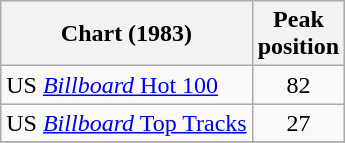<table class="wikitable sortable">
<tr>
<th>Chart (1983)</th>
<th>Peak<br>position</th>
</tr>
<tr>
<td>US <a href='#'><em>Billboard</em> Hot 100</a></td>
<td style="text-align:center;">82</td>
</tr>
<tr>
<td>US <a href='#'><em>Billboard</em> Top Tracks</a></td>
<td style="text-align:center;">27</td>
</tr>
<tr>
</tr>
</table>
